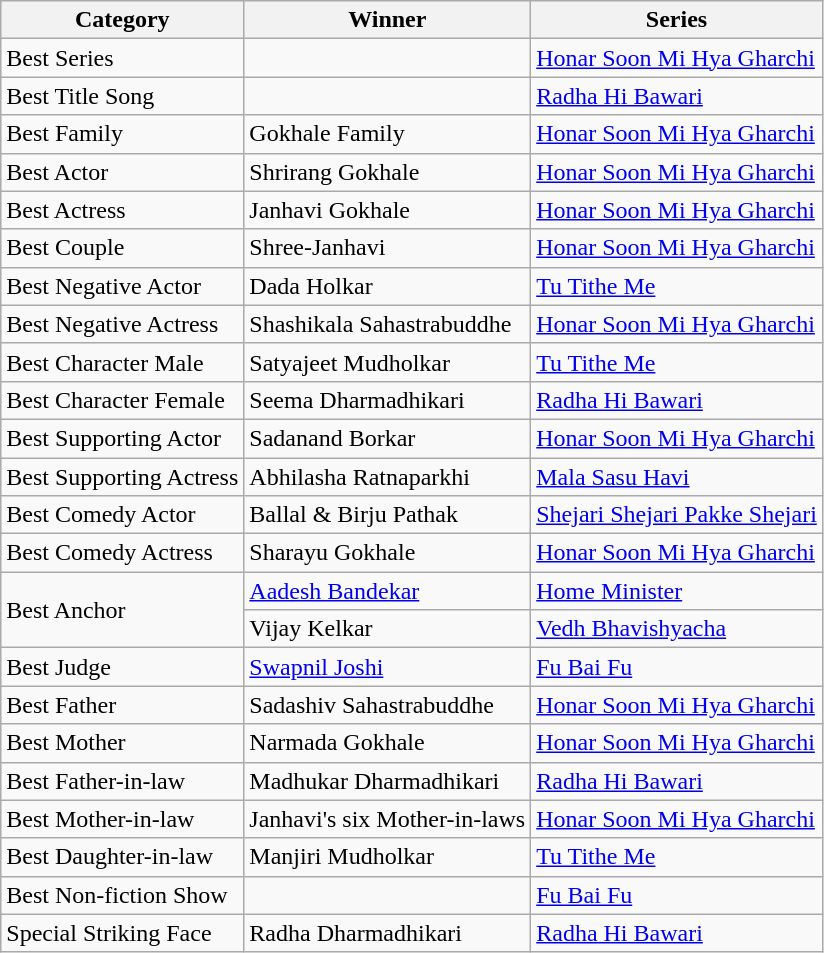<table class="wikitable sortable">
<tr>
<th>Category</th>
<th>Winner</th>
<th>Series</th>
</tr>
<tr>
<td>Best Series</td>
<td></td>
<td><a href='#'>Honar Soon Mi Hya Gharchi</a></td>
</tr>
<tr>
<td>Best Title Song</td>
<td></td>
<td><a href='#'>Radha Hi Bawari</a></td>
</tr>
<tr>
<td>Best Family</td>
<td>Gokhale Family</td>
<td><a href='#'>Honar Soon Mi Hya Gharchi</a></td>
</tr>
<tr>
<td>Best Actor</td>
<td>Shrirang Gokhale</td>
<td><a href='#'>Honar Soon Mi Hya Gharchi</a></td>
</tr>
<tr>
<td>Best Actress</td>
<td>Janhavi Gokhale</td>
<td><a href='#'>Honar Soon Mi Hya Gharchi</a></td>
</tr>
<tr>
<td>Best Couple</td>
<td>Shree-Janhavi</td>
<td><a href='#'>Honar Soon Mi Hya Gharchi</a></td>
</tr>
<tr>
<td>Best Negative Actor</td>
<td>Dada Holkar</td>
<td><a href='#'>Tu Tithe Me</a></td>
</tr>
<tr>
<td>Best Negative Actress</td>
<td>Shashikala Sahastrabuddhe</td>
<td><a href='#'>Honar Soon Mi Hya Gharchi</a></td>
</tr>
<tr>
<td>Best Character Male</td>
<td>Satyajeet Mudholkar</td>
<td><a href='#'>Tu Tithe Me</a></td>
</tr>
<tr>
<td>Best Character Female</td>
<td>Seema Dharmadhikari</td>
<td><a href='#'>Radha Hi Bawari</a></td>
</tr>
<tr>
<td>Best Supporting Actor</td>
<td>Sadanand Borkar</td>
<td><a href='#'>Honar Soon Mi Hya Gharchi</a></td>
</tr>
<tr>
<td>Best Supporting Actress</td>
<td>Abhilasha Ratnaparkhi</td>
<td><a href='#'>Mala Sasu Havi</a></td>
</tr>
<tr>
<td>Best Comedy Actor</td>
<td>Ballal & Birju Pathak</td>
<td><a href='#'>Shejari Shejari Pakke Shejari</a></td>
</tr>
<tr>
<td>Best Comedy Actress</td>
<td>Sharayu Gokhale</td>
<td><a href='#'>Honar Soon Mi Hya Gharchi</a></td>
</tr>
<tr>
<td rowspan="2">Best Anchor</td>
<td><a href='#'>Aadesh Bandekar</a></td>
<td><a href='#'>Home Minister</a></td>
</tr>
<tr>
<td>Vijay Kelkar</td>
<td><a href='#'>Vedh Bhavishyacha</a></td>
</tr>
<tr>
<td>Best Judge</td>
<td><a href='#'>Swapnil Joshi</a></td>
<td><a href='#'>Fu Bai Fu</a></td>
</tr>
<tr>
<td>Best Father</td>
<td>Sadashiv Sahastrabuddhe</td>
<td><a href='#'>Honar Soon Mi Hya Gharchi</a></td>
</tr>
<tr>
<td>Best Mother</td>
<td>Narmada Gokhale</td>
<td><a href='#'>Honar Soon Mi Hya Gharchi</a></td>
</tr>
<tr>
<td>Best Father-in-law</td>
<td>Madhukar Dharmadhikari</td>
<td><a href='#'>Radha Hi Bawari</a></td>
</tr>
<tr>
<td>Best Mother-in-law</td>
<td>Janhavi's six Mother-in-laws</td>
<td><a href='#'>Honar Soon Mi Hya Gharchi</a></td>
</tr>
<tr>
<td>Best Daughter-in-law</td>
<td>Manjiri Mudholkar</td>
<td><a href='#'>Tu Tithe Me</a></td>
</tr>
<tr>
<td>Best Non-fiction Show</td>
<td></td>
<td><a href='#'>Fu Bai Fu</a></td>
</tr>
<tr>
<td>Special Striking Face</td>
<td>Radha Dharmadhikari</td>
<td><a href='#'>Radha Hi Bawari</a></td>
</tr>
</table>
